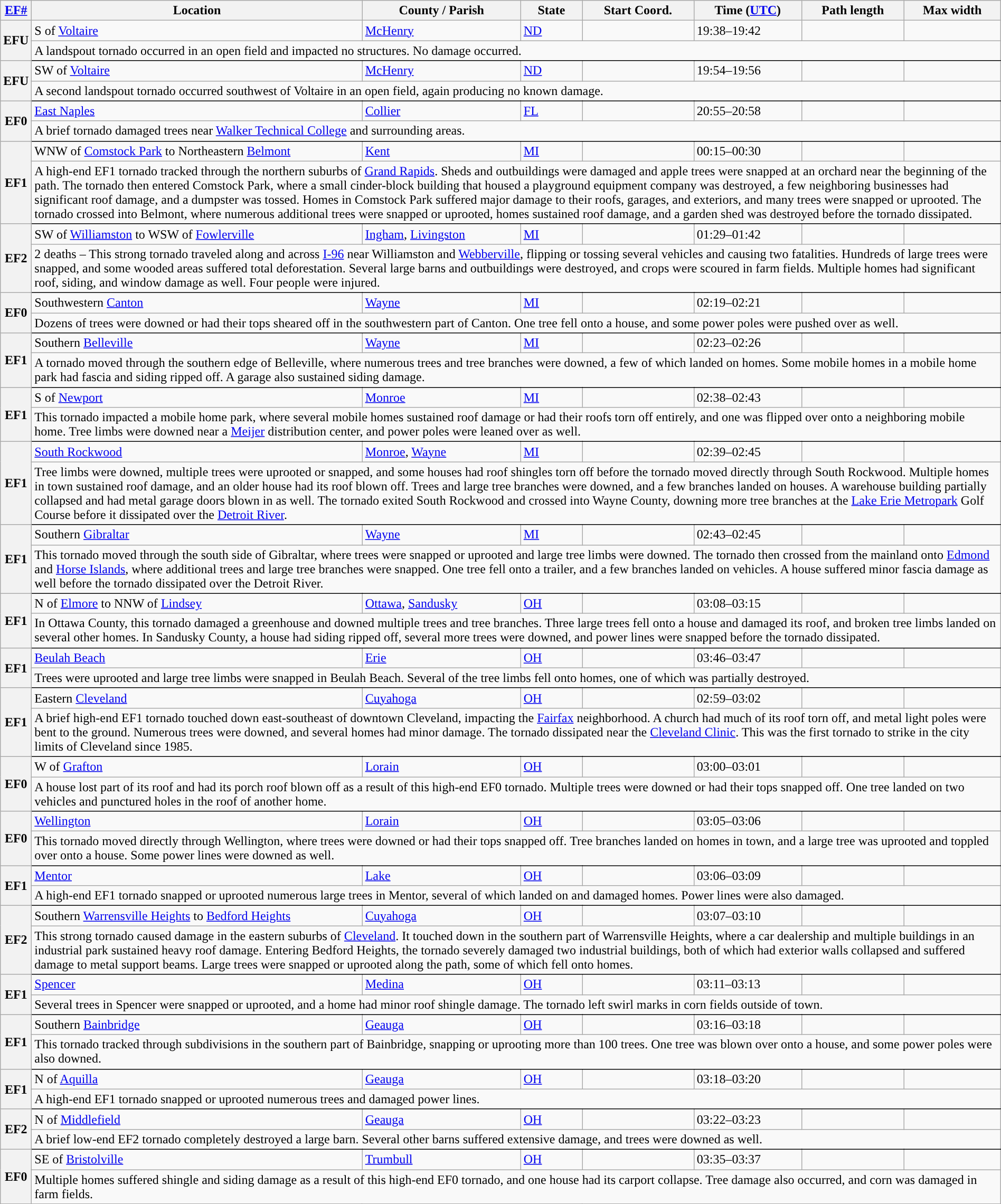<table class="wikitable sortable" style="width:100%;">
<tr>
<th scope="col" width="2%" align="center"><a href='#'>EF#</a></th>
<th scope="col" align="center" class="unsortable">Location</th>
<th scope="col" align="center" class="unsortable">County / Parish</th>
<th scope="col" align="center">State</th>
<th scope="col" align="center">Start Coord.</th>
<th scope="col" align="center">Time (<a href='#'>UTC</a>)</th>
<th scope="col" align="center">Path length</th>
<th scope="col" align="center">Max width</th>
</tr>
<tr>
<th scope="row" rowspan="2" style="background-color:#">EFU</th>
<td>S of <a href='#'>Voltaire</a></td>
<td><a href='#'>McHenry</a></td>
<td><a href='#'>ND</a></td>
<td></td>
<td>19:38–19:42</td>
<td></td>
<td></td>
</tr>
<tr class="expand-child">
<td colspan="8" style=" border-bottom: 1px solid black;">A landspout tornado occurred in an open field and impacted no structures. No damage occurred.</td>
</tr>
<tr>
<th scope="row" rowspan="2" style="background-color:#">EFU</th>
<td>SW of <a href='#'>Voltaire</a></td>
<td><a href='#'>McHenry</a></td>
<td><a href='#'>ND</a></td>
<td></td>
<td>19:54–19:56</td>
<td></td>
<td></td>
</tr>
<tr class="expand-child">
<td colspan="8" style=" border-bottom: 1px solid black;">A second landspout tornado occurred southwest of Voltaire in an open field, again producing no known damage.</td>
</tr>
<tr>
<th scope="row" rowspan="2" style="background-color:#">EF0</th>
<td><a href='#'>East Naples</a></td>
<td><a href='#'>Collier</a></td>
<td><a href='#'>FL</a></td>
<td></td>
<td>20:55–20:58</td>
<td></td>
<td></td>
</tr>
<tr class="expand-child">
<td colspan="8" style=" border-bottom: 1px solid black;">A brief tornado damaged trees near <a href='#'>Walker Technical College</a> and surrounding areas.</td>
</tr>
<tr>
<th scope="row" rowspan="2" style="background-color:#">EF1</th>
<td>WNW of <a href='#'>Comstock Park</a> to Northeastern <a href='#'>Belmont</a></td>
<td><a href='#'>Kent</a></td>
<td><a href='#'>MI</a></td>
<td></td>
<td>00:15–00:30</td>
<td></td>
<td></td>
</tr>
<tr class="expand-child">
<td colspan="8" style=" border-bottom: 1px solid black;">A high-end EF1 tornado tracked through the northern suburbs of <a href='#'>Grand Rapids</a>. Sheds and outbuildings were damaged and apple trees were snapped at an orchard near the beginning of the path. The tornado then entered Comstock Park, where a small cinder-block building that housed a playground equipment company was destroyed, a few neighboring businesses had significant roof damage, and a dumpster was tossed. Homes in Comstock Park suffered major damage to their roofs, garages, and exteriors, and many trees were snapped or uprooted. The tornado crossed into Belmont, where numerous additional trees were snapped or uprooted, homes sustained roof damage, and a garden shed was destroyed before the tornado dissipated.</td>
</tr>
<tr>
<th scope="row" rowspan="2" style="background-color:#">EF2</th>
<td>SW of <a href='#'>Williamston</a> to WSW of <a href='#'>Fowlerville</a></td>
<td><a href='#'>Ingham</a>, <a href='#'>Livingston</a></td>
<td><a href='#'>MI</a></td>
<td></td>
<td>01:29–01:42</td>
<td></td>
<td></td>
</tr>
<tr class="expand-child">
<td colspan="8" style=" border-bottom: 1px solid black;">2 deaths – This strong tornado traveled along and across <a href='#'>I-96</a> near Williamston and <a href='#'>Webberville</a>, flipping or tossing several vehicles and causing two fatalities. Hundreds of large trees were snapped, and some wooded areas suffered total deforestation. Several large barns and outbuildings were destroyed, and crops were scoured in farm fields. Multiple homes had significant roof, siding, and window damage as well. Four people were injured.</td>
</tr>
<tr>
<th scope="row" rowspan="2" style="background-color:#">EF0</th>
<td>Southwestern <a href='#'>Canton</a></td>
<td><a href='#'>Wayne</a></td>
<td><a href='#'>MI</a></td>
<td></td>
<td>02:19–02:21</td>
<td></td>
<td></td>
</tr>
<tr class="expand-child">
<td colspan="8" style=" border-bottom: 1px solid black;">Dozens of trees were downed or had their tops sheared off in the southwestern part of Canton. One tree fell onto a house, and some power poles were pushed over as well.</td>
</tr>
<tr>
<th scope="row" rowspan="2" style="background-color:#">EF1</th>
<td>Southern <a href='#'>Belleville</a></td>
<td><a href='#'>Wayne</a></td>
<td><a href='#'>MI</a></td>
<td></td>
<td>02:23–02:26</td>
<td></td>
<td></td>
</tr>
<tr class="expand-child">
<td colspan="8" style=" border-bottom: 1px solid black;">A tornado moved through the southern edge of Belleville, where numerous trees and tree branches were downed, a few of which landed on homes. Some mobile homes in a mobile home park had fascia and siding ripped off. A garage also sustained siding damage.</td>
</tr>
<tr>
<th scope="row" rowspan="2" style="background-color:#">EF1</th>
<td>S of <a href='#'>Newport</a></td>
<td><a href='#'>Monroe</a></td>
<td><a href='#'>MI</a></td>
<td></td>
<td>02:38–02:43</td>
<td></td>
<td></td>
</tr>
<tr class="expand-child">
<td colspan="8" style=" border-bottom: 1px solid black;">This tornado impacted a mobile home park, where several mobile homes sustained roof damage or had their roofs torn off entirely, and one was flipped over onto a neighboring mobile home. Tree limbs were downed near a <a href='#'>Meijer</a> distribution center, and power poles were leaned over as well.</td>
</tr>
<tr>
<th scope="row" rowspan="2" style="background-color:#">EF1</th>
<td><a href='#'>South Rockwood</a></td>
<td><a href='#'>Monroe</a>, <a href='#'>Wayne</a></td>
<td><a href='#'>MI</a></td>
<td></td>
<td>02:39–02:45</td>
<td></td>
<td></td>
</tr>
<tr class="expand-child">
<td colspan="8" style=" border-bottom: 1px solid black;">Tree limbs were downed, multiple trees were uprooted or snapped, and some houses had roof shingles torn off before the tornado moved directly through South Rockwood. Multiple homes in town sustained roof damage, and an older house had its roof blown off. Trees and large tree branches were downed, and a few branches landed on houses. A warehouse building partially collapsed and had metal garage doors blown in as well. The tornado exited South Rockwood and crossed into Wayne County, downing more tree branches at the <a href='#'>Lake Erie Metropark</a> Golf Course before it dissipated over the <a href='#'>Detroit River</a>.</td>
</tr>
<tr>
<th scope="row" rowspan="2" style="background-color:#">EF1</th>
<td>Southern <a href='#'>Gibraltar</a></td>
<td><a href='#'>Wayne</a></td>
<td><a href='#'>MI</a></td>
<td></td>
<td>02:43–02:45</td>
<td></td>
<td></td>
</tr>
<tr class="expand-child">
<td colspan="8" style=" border-bottom: 1px solid black;">This tornado moved through the south side of Gibraltar, where trees were snapped or uprooted and large tree limbs were downed. The tornado then crossed from the mainland onto <a href='#'>Edmond</a> and <a href='#'>Horse Islands</a>, where additional trees and large tree branches were snapped. One tree fell onto a trailer, and a few branches landed on vehicles. A house suffered minor fascia damage as well before the tornado dissipated over the Detroit River.</td>
</tr>
<tr>
<th scope="row" rowspan="2" style="background-color:#">EF1</th>
<td>N of <a href='#'>Elmore</a> to NNW of <a href='#'>Lindsey</a></td>
<td><a href='#'>Ottawa</a>, <a href='#'>Sandusky</a></td>
<td><a href='#'>OH</a></td>
<td></td>
<td>03:08–03:15</td>
<td></td>
<td></td>
</tr>
<tr class="expand-child">
<td colspan="8" style=" border-bottom: 1px solid black;">In Ottawa County, this tornado damaged a greenhouse and downed multiple trees and tree branches. Three large trees fell onto a house and damaged its roof, and broken tree limbs landed on several other homes. In Sandusky County, a house had siding ripped off, several more trees were downed, and power lines were snapped before the tornado dissipated.</td>
</tr>
<tr>
<th scope="row" rowspan="2" style="background-color:#">EF1</th>
<td><a href='#'>Beulah Beach</a></td>
<td><a href='#'>Erie</a></td>
<td><a href='#'>OH</a></td>
<td></td>
<td>03:46–03:47</td>
<td></td>
<td></td>
</tr>
<tr class="expand-child">
<td colspan="8" style=" border-bottom: 1px solid black;">Trees were uprooted and large tree limbs were snapped in Beulah Beach. Several of the tree limbs fell onto homes, one of which was partially destroyed.</td>
</tr>
<tr>
<th scope="row" rowspan="2" style="background-color:#">EF1</th>
<td>Eastern <a href='#'>Cleveland</a></td>
<td><a href='#'>Cuyahoga</a></td>
<td><a href='#'>OH</a></td>
<td></td>
<td>02:59–03:02</td>
<td></td>
<td></td>
</tr>
<tr class="expand-child">
<td colspan="8" style=" border-bottom: 1px solid black;">A brief high-end EF1 tornado touched down east-southeast of downtown Cleveland, impacting the <a href='#'>Fairfax</a> neighborhood. A church had much of its roof torn off, and metal light poles were bent to the ground. Numerous trees were downed, and several homes had minor damage. The tornado dissipated near the <a href='#'>Cleveland Clinic</a>. This was the first tornado to strike in the city limits of Cleveland since 1985.</td>
</tr>
<tr>
<th scope="row" rowspan="2" style="background-color:#">EF0</th>
<td>W of <a href='#'>Grafton</a></td>
<td><a href='#'>Lorain</a></td>
<td><a href='#'>OH</a></td>
<td></td>
<td>03:00–03:01</td>
<td></td>
<td></td>
</tr>
<tr class="expand-child">
<td colspan="8" style=" border-bottom: 1px solid black;">A house lost part of its roof and had its porch roof blown off as a result of this high-end EF0 tornado. Multiple trees were downed or had their tops snapped off. One tree landed on two vehicles and punctured holes in the roof of another home.</td>
</tr>
<tr>
<th scope="row" rowspan="2" style="background-color:#">EF0</th>
<td><a href='#'>Wellington</a></td>
<td><a href='#'>Lorain</a></td>
<td><a href='#'>OH</a></td>
<td></td>
<td>03:05–03:06</td>
<td></td>
<td></td>
</tr>
<tr class="expand-child">
<td colspan="8" style=" border-bottom: 1px solid black;">This tornado moved directly through Wellington, where trees were downed or had their tops snapped off. Tree branches landed on homes in town, and a large tree was uprooted and toppled over onto a house. Some power lines were downed as well.</td>
</tr>
<tr>
<th scope="row" rowspan="2" style="background-color:#">EF1</th>
<td><a href='#'>Mentor</a></td>
<td><a href='#'>Lake</a></td>
<td><a href='#'>OH</a></td>
<td></td>
<td>03:06–03:09</td>
<td></td>
<td></td>
</tr>
<tr class="expand-child">
<td colspan="8" style=" border-bottom: 1px solid black;">A high-end EF1 tornado snapped or uprooted numerous large trees in Mentor, several of which landed on and damaged homes. Power lines were also damaged.</td>
</tr>
<tr>
<th scope="row" rowspan="2" style="background-color:#">EF2</th>
<td>Southern <a href='#'>Warrensville Heights</a> to <a href='#'>Bedford Heights</a></td>
<td><a href='#'>Cuyahoga</a></td>
<td><a href='#'>OH</a></td>
<td></td>
<td>03:07–03:10</td>
<td></td>
<td></td>
</tr>
<tr class="expand-child">
<td colspan="8" style=" border-bottom: 1px solid black;">This strong tornado caused damage in the eastern suburbs of <a href='#'>Cleveland</a>. It touched down in the southern part of Warrensville Heights, where a car dealership and multiple buildings in an industrial park sustained heavy roof damage. Entering Bedford Heights, the tornado severely damaged two industrial buildings, both of which had exterior walls collapsed and suffered damage to metal support beams. Large trees were snapped or uprooted along the path, some of which fell onto homes.</td>
</tr>
<tr>
<th scope="row" rowspan="2" style="background-color:#">EF1</th>
<td><a href='#'>Spencer</a></td>
<td><a href='#'>Medina</a></td>
<td><a href='#'>OH</a></td>
<td></td>
<td>03:11–03:13</td>
<td></td>
<td></td>
</tr>
<tr class="expand-child">
<td colspan="8" style=" border-bottom: 1px solid black;">Several trees in Spencer were snapped or uprooted, and a home had minor roof shingle damage. The tornado left swirl marks in corn fields outside of town.</td>
</tr>
<tr>
<th scope="row" rowspan="2" style="background-color:#">EF1</th>
<td>Southern <a href='#'>Bainbridge</a></td>
<td><a href='#'>Geauga</a></td>
<td><a href='#'>OH</a></td>
<td></td>
<td>03:16–03:18</td>
<td></td>
<td></td>
</tr>
<tr class="expand-child">
<td colspan="8" style=" border-bottom: 1px solid black;">This tornado tracked through subdivisions in the southern part of Bainbridge, snapping or uprooting more than 100 trees. One tree was blown over onto a house, and some power poles were also downed.</td>
</tr>
<tr>
<th scope="row" rowspan="2" style="background-color:#">EF1</th>
<td>N of <a href='#'>Aquilla</a></td>
<td><a href='#'>Geauga</a></td>
<td><a href='#'>OH</a></td>
<td></td>
<td>03:18–03:20</td>
<td></td>
<td></td>
</tr>
<tr class="expand-child">
<td colspan="8" style=" border-bottom: 1px solid black;">A high-end EF1 tornado snapped or uprooted numerous trees and damaged power lines.</td>
</tr>
<tr>
<th scope="row" rowspan="2" style="background-color:#">EF2</th>
<td>N of <a href='#'>Middlefield</a></td>
<td><a href='#'>Geauga</a></td>
<td><a href='#'>OH</a></td>
<td></td>
<td>03:22–03:23</td>
<td></td>
<td></td>
</tr>
<tr class="expand-child">
<td colspan="8" style=" border-bottom: 1px solid black;">A brief low-end EF2 tornado completely destroyed a large barn. Several other barns suffered extensive damage, and trees were downed as well.</td>
</tr>
<tr>
<th scope="row" rowspan="2" style="background-color:#">EF0</th>
<td>SE of <a href='#'>Bristolville</a></td>
<td><a href='#'>Trumbull</a></td>
<td><a href='#'>OH</a></td>
<td></td>
<td>03:35–03:37</td>
<td></td>
<td></td>
</tr>
<tr class="expand-child">
<td colspan="8" style=" border-bottom: 1px solid black;">Multiple homes suffered shingle and siding damage as a result of this high-end EF0 tornado, and one house had its carport collapse. Tree damage also occurred, and corn was damaged in farm fields.</td>
</tr>
<tr>
</tr>
</table>
